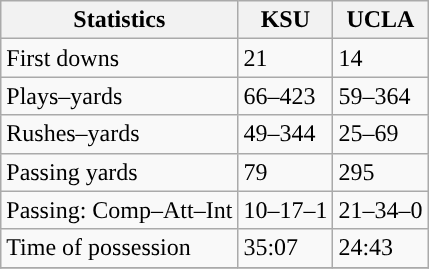<table class="wikitable">
<tr>
<th>Statistics</th>
<th>KSU</th>
<th>UCLA</th>
</tr>
<tr>
<td>First downs</td>
<td>21</td>
<td>14</td>
</tr>
<tr>
<td>Plays–yards</td>
<td>66–423</td>
<td>59–364</td>
</tr>
<tr>
<td>Rushes–yards</td>
<td>49–344</td>
<td>25–69</td>
</tr>
<tr>
<td>Passing yards</td>
<td>79</td>
<td>295</td>
</tr>
<tr>
<td>Passing: Comp–Att–Int</td>
<td>10–17–1</td>
<td>21–34–0</td>
</tr>
<tr>
<td>Time of possession</td>
<td>35:07</td>
<td>24:43</td>
</tr>
<tr>
</tr>
</table>
